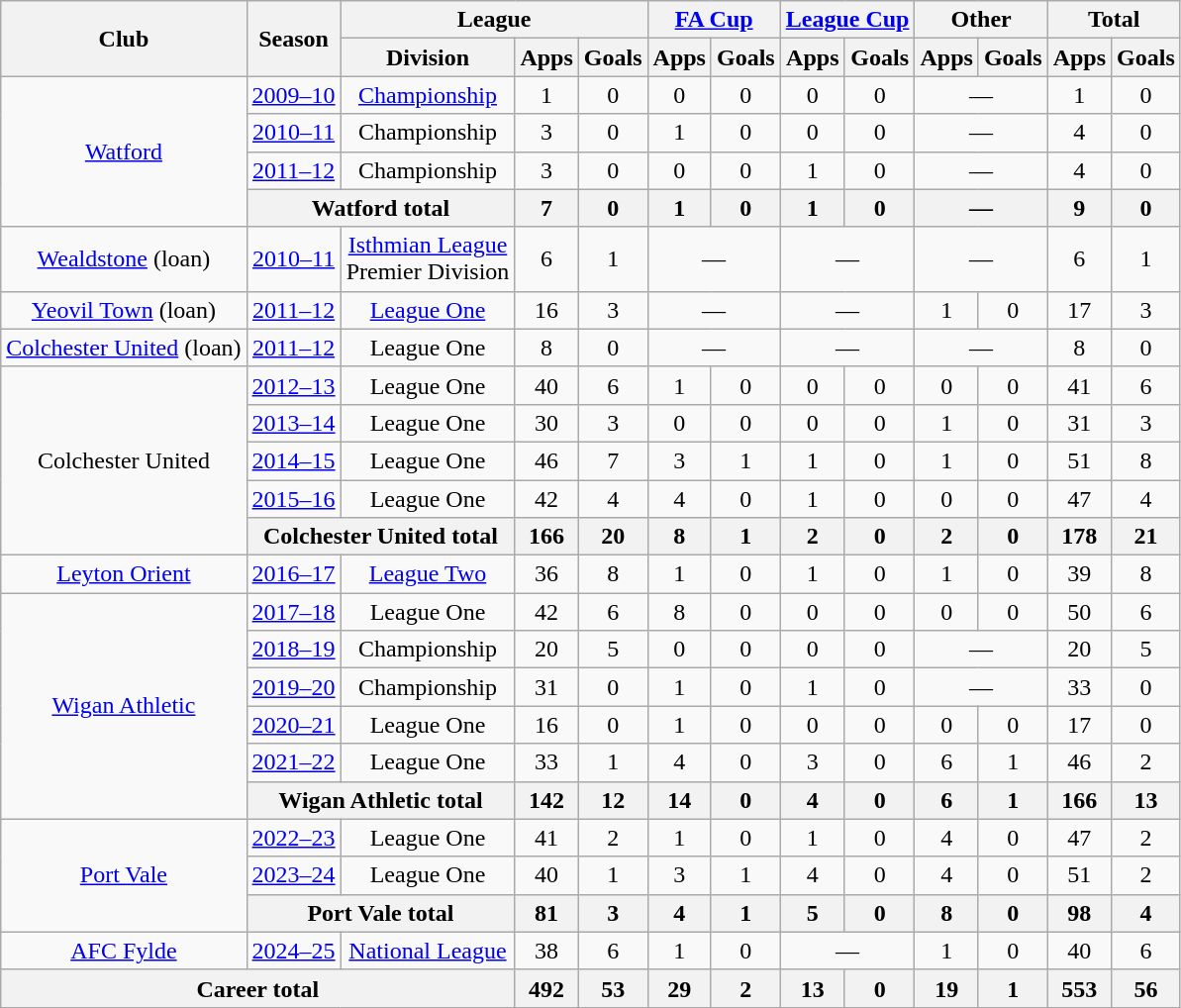<table class="wikitable" style="text-align: center">
<tr>
<th rowspan="2">Club</th>
<th rowspan="2">Season</th>
<th colspan="3">League</th>
<th colspan="2"><a href='#'>FA Cup</a></th>
<th colspan="2"><a href='#'>League Cup</a></th>
<th colspan="2">Other</th>
<th colspan="2">Total</th>
</tr>
<tr>
<th>Division</th>
<th>Apps</th>
<th>Goals</th>
<th>Apps</th>
<th>Goals</th>
<th>Apps</th>
<th>Goals</th>
<th>Apps</th>
<th>Goals</th>
<th>Apps</th>
<th>Goals</th>
</tr>
<tr>
<td rowspan=4><a href='#'>Watford</a></td>
<td><a href='#'>2009–10</a></td>
<td><a href='#'>Championship</a></td>
<td>1</td>
<td>0</td>
<td>0</td>
<td>0</td>
<td>0</td>
<td>0</td>
<td colspan=2>—</td>
<td>1</td>
<td>0</td>
</tr>
<tr>
<td><a href='#'>2010–11</a></td>
<td>Championship</td>
<td>3</td>
<td>0</td>
<td>1</td>
<td>0</td>
<td>0</td>
<td>0</td>
<td colspan=2>—</td>
<td>4</td>
<td>0</td>
</tr>
<tr>
<td><a href='#'>2011–12</a></td>
<td>Championship</td>
<td>3</td>
<td>0</td>
<td>0</td>
<td>0</td>
<td>1</td>
<td>0</td>
<td colspan=2>—</td>
<td>4</td>
<td>0</td>
</tr>
<tr>
<th colspan=2>Watford total</th>
<th>7</th>
<th>0</th>
<th>1</th>
<th>0</th>
<th>1</th>
<th>0</th>
<th colspan=2>—</th>
<th>9</th>
<th>0</th>
</tr>
<tr>
<td><a href='#'>Wealdstone</a> (loan)</td>
<td><a href='#'>2010–11</a></td>
<td><a href='#'>Isthmian League</a><br>Premier Division</td>
<td>6</td>
<td>1</td>
<td colspan=2>—</td>
<td colspan=2>—</td>
<td colspan=2>—</td>
<td>6</td>
<td>1</td>
</tr>
<tr>
<td><a href='#'>Yeovil Town</a> (loan)</td>
<td><a href='#'>2011–12</a></td>
<td><a href='#'>League One</a></td>
<td>16</td>
<td>3</td>
<td colspan=2>—</td>
<td colspan=2>—</td>
<td>1</td>
<td>0</td>
<td>17</td>
<td>3</td>
</tr>
<tr>
<td><a href='#'>Colchester United</a> (loan)</td>
<td><a href='#'>2011–12</a></td>
<td>League One</td>
<td>8</td>
<td>0</td>
<td colspan=2>—</td>
<td colspan=2>—</td>
<td colspan=2>—</td>
<td>8</td>
<td>0</td>
</tr>
<tr>
<td rowspan=5>Colchester United</td>
<td><a href='#'>2012–13</a></td>
<td>League One</td>
<td>40</td>
<td>6</td>
<td>1</td>
<td>0</td>
<td>0</td>
<td>0</td>
<td>0</td>
<td>0</td>
<td>41</td>
<td>6</td>
</tr>
<tr>
<td><a href='#'>2013–14</a></td>
<td>League One</td>
<td>30</td>
<td>3</td>
<td>0</td>
<td>0</td>
<td>0</td>
<td>0</td>
<td>1</td>
<td>0</td>
<td>31</td>
<td>3</td>
</tr>
<tr>
<td><a href='#'>2014–15</a></td>
<td>League One</td>
<td>46</td>
<td>7</td>
<td>3</td>
<td>1</td>
<td>1</td>
<td>0</td>
<td>1</td>
<td>0</td>
<td>51</td>
<td>8</td>
</tr>
<tr>
<td><a href='#'>2015–16</a></td>
<td>League One</td>
<td>42</td>
<td>4</td>
<td>4</td>
<td>0</td>
<td>1</td>
<td>0</td>
<td>0</td>
<td>0</td>
<td>47</td>
<td>4</td>
</tr>
<tr>
<th colspan=2>Colchester United total</th>
<th>166</th>
<th>20</th>
<th>8</th>
<th>1</th>
<th>2</th>
<th>0</th>
<th>2</th>
<th>0</th>
<th>178</th>
<th>21</th>
</tr>
<tr>
<td><a href='#'>Leyton Orient</a></td>
<td><a href='#'>2016–17</a></td>
<td><a href='#'>League Two</a></td>
<td>36</td>
<td>8</td>
<td>1</td>
<td>0</td>
<td>1</td>
<td>0</td>
<td>1</td>
<td>0</td>
<td>39</td>
<td>8</td>
</tr>
<tr>
<td rowspan=6><a href='#'>Wigan Athletic</a></td>
<td><a href='#'>2017–18</a></td>
<td>League One</td>
<td>42</td>
<td>6</td>
<td>8</td>
<td>0</td>
<td>0</td>
<td>0</td>
<td>0</td>
<td>0</td>
<td>50</td>
<td>6</td>
</tr>
<tr>
<td><a href='#'>2018–19</a></td>
<td>Championship</td>
<td>20</td>
<td>5</td>
<td>0</td>
<td>0</td>
<td>0</td>
<td>0</td>
<td colspan=2>—</td>
<td>20</td>
<td>5</td>
</tr>
<tr>
<td><a href='#'>2019–20</a></td>
<td>Championship</td>
<td>31</td>
<td>0</td>
<td>1</td>
<td>0</td>
<td>1</td>
<td>0</td>
<td colspan=2>—</td>
<td>33</td>
<td>0</td>
</tr>
<tr>
<td><a href='#'>2020–21</a></td>
<td>League One</td>
<td>16</td>
<td>0</td>
<td>1</td>
<td>0</td>
<td>0</td>
<td>0</td>
<td>0</td>
<td>0</td>
<td>17</td>
<td>0</td>
</tr>
<tr>
<td><a href='#'>2021–22</a></td>
<td>League One</td>
<td>33</td>
<td>1</td>
<td>4</td>
<td>0</td>
<td>3</td>
<td>0</td>
<td>6</td>
<td>1</td>
<td>46</td>
<td>2</td>
</tr>
<tr>
<th colspan=2>Wigan Athletic total</th>
<th>142</th>
<th>12</th>
<th>14</th>
<th>0</th>
<th>4</th>
<th>0</th>
<th>6</th>
<th>1</th>
<th>166</th>
<th>13</th>
</tr>
<tr>
<td rowspan=3><a href='#'>Port Vale</a></td>
<td><a href='#'>2022–23</a></td>
<td>League One</td>
<td>41</td>
<td>2</td>
<td>1</td>
<td>0</td>
<td>1</td>
<td>0</td>
<td>4</td>
<td>0</td>
<td>47</td>
<td>2</td>
</tr>
<tr>
<td><a href='#'>2023–24</a></td>
<td>League One</td>
<td>40</td>
<td>1</td>
<td>3</td>
<td>1</td>
<td>4</td>
<td>0</td>
<td>4</td>
<td>0</td>
<td>51</td>
<td>2</td>
</tr>
<tr>
<th colspan=2>Port Vale total</th>
<th>81</th>
<th>3</th>
<th>4</th>
<th>1</th>
<th>5</th>
<th>0</th>
<th>8</th>
<th>0</th>
<th>98</th>
<th>4</th>
</tr>
<tr>
<td><a href='#'>AFC Fylde</a></td>
<td><a href='#'>2024–25</a></td>
<td><a href='#'>National League</a></td>
<td>38</td>
<td>6</td>
<td>1</td>
<td>0</td>
<td colspan=2>—</td>
<td>1</td>
<td>0</td>
<td>40</td>
<td>6</td>
</tr>
<tr>
<th colspan=3>Career total</th>
<th>492</th>
<th>53</th>
<th>29</th>
<th>2</th>
<th>13</th>
<th>0</th>
<th>19</th>
<th>1</th>
<th>553</th>
<th>56</th>
</tr>
</table>
